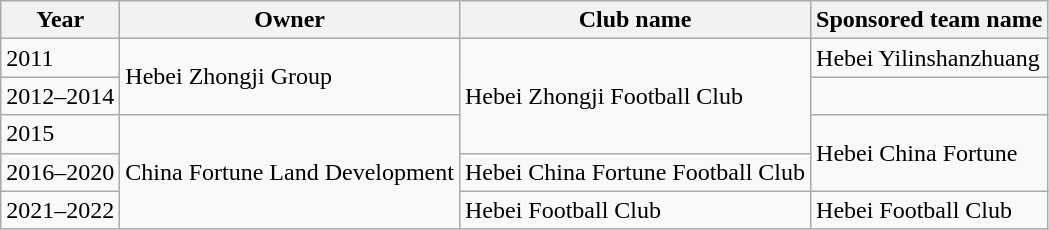<table class="wikitable">
<tr>
<th>Year</th>
<th>Owner</th>
<th>Club name</th>
<th>Sponsored team name</th>
</tr>
<tr>
<td>2011</td>
<td rowspan="2">Hebei Zhongji Group</td>
<td rowspan="3">Hebei Zhongji Football Club</td>
<td>Hebei Yilinshanzhuang</td>
</tr>
<tr>
<td>2012–2014</td>
<td></td>
</tr>
<tr>
<td>2015</td>
<td rowspan="3">China Fortune Land Development</td>
<td rowspan="2">Hebei China Fortune</td>
</tr>
<tr>
<td>2016–2020</td>
<td>Hebei China Fortune Football Club</td>
</tr>
<tr>
<td>2021–2022</td>
<td>Hebei Football Club</td>
<td>Hebei Football Club</td>
</tr>
</table>
